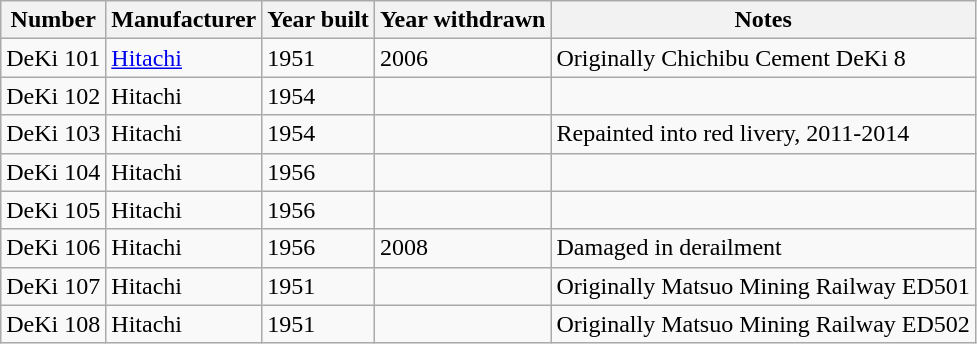<table class="wikitable">
<tr>
<th>Number</th>
<th>Manufacturer</th>
<th>Year built</th>
<th>Year withdrawn</th>
<th>Notes</th>
</tr>
<tr>
<td>DeKi 101</td>
<td><a href='#'>Hitachi</a></td>
<td>1951</td>
<td>2006</td>
<td>Originally Chichibu Cement DeKi 8</td>
</tr>
<tr>
<td>DeKi 102</td>
<td>Hitachi</td>
<td>1954</td>
<td></td>
<td></td>
</tr>
<tr>
<td>DeKi 103</td>
<td>Hitachi</td>
<td>1954</td>
<td></td>
<td>Repainted into red livery, 2011-2014</td>
</tr>
<tr>
<td>DeKi 104</td>
<td>Hitachi</td>
<td>1956</td>
<td></td>
<td></td>
</tr>
<tr>
<td>DeKi 105</td>
<td>Hitachi</td>
<td>1956</td>
<td></td>
<td></td>
</tr>
<tr>
<td>DeKi 106</td>
<td>Hitachi</td>
<td>1956</td>
<td>2008</td>
<td>Damaged in derailment</td>
</tr>
<tr>
<td>DeKi 107</td>
<td>Hitachi</td>
<td>1951</td>
<td></td>
<td>Originally Matsuo Mining Railway ED501</td>
</tr>
<tr>
<td>DeKi 108</td>
<td>Hitachi</td>
<td>1951</td>
<td></td>
<td>Originally Matsuo Mining Railway ED502</td>
</tr>
</table>
